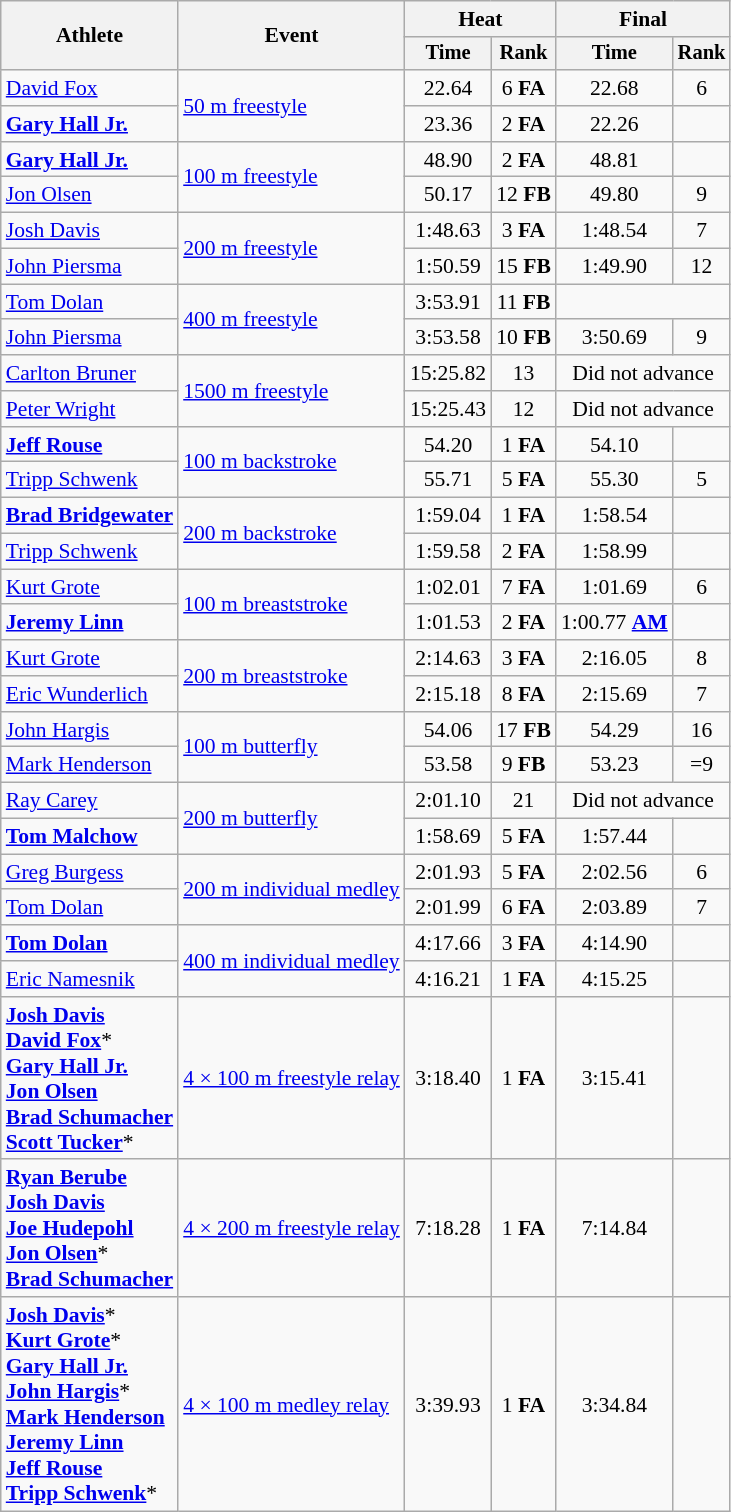<table class=wikitable style=font-size:90%;text-align:center>
<tr>
<th rowspan=2>Athlete</th>
<th rowspan=2>Event</th>
<th colspan=2>Heat</th>
<th colspan=2>Final</th>
</tr>
<tr style=font-size:95%>
<th>Time</th>
<th>Rank</th>
<th>Time</th>
<th>Rank</th>
</tr>
<tr>
<td align=left><a href='#'>David Fox</a></td>
<td align=left rowspan=2><a href='#'>50 m freestyle</a></td>
<td>22.64</td>
<td>6 <strong>FA</strong></td>
<td>22.68</td>
<td>6</td>
</tr>
<tr>
<td align=left><strong><a href='#'>Gary Hall Jr.</a></strong></td>
<td>23.36</td>
<td>2 <strong>FA</strong></td>
<td>22.26</td>
<td></td>
</tr>
<tr>
<td align=left><strong><a href='#'>Gary Hall Jr.</a></strong></td>
<td align=left rowspan=2><a href='#'>100 m freestyle</a></td>
<td>48.90</td>
<td>2 <strong>FA</strong></td>
<td>48.81</td>
<td></td>
</tr>
<tr>
<td align=left><a href='#'>Jon Olsen</a></td>
<td>50.17</td>
<td>12 <strong>FB</strong></td>
<td>49.80</td>
<td>9</td>
</tr>
<tr>
<td align=left><a href='#'>Josh Davis</a></td>
<td align=left rowspan=2><a href='#'>200 m freestyle</a></td>
<td>1:48.63</td>
<td>3 <strong>FA</strong></td>
<td>1:48.54</td>
<td>7</td>
</tr>
<tr>
<td align=left><a href='#'>John Piersma</a></td>
<td>1:50.59</td>
<td>15 <strong>FB</strong></td>
<td>1:49.90</td>
<td>12</td>
</tr>
<tr>
<td align=left><a href='#'>Tom Dolan</a></td>
<td align=left rowspan=2><a href='#'>400 m freestyle</a></td>
<td>3:53.91</td>
<td>11 <strong>FB</strong></td>
<td colspan=2></td>
</tr>
<tr>
<td align=left><a href='#'>John Piersma</a></td>
<td>3:53.58</td>
<td>10 <strong>FB</strong></td>
<td>3:50.69</td>
<td>9</td>
</tr>
<tr>
<td align=left><a href='#'>Carlton Bruner</a></td>
<td align=left rowspan=2><a href='#'>1500 m freestyle</a></td>
<td>15:25.82</td>
<td>13</td>
<td colspan=2>Did not advance</td>
</tr>
<tr>
<td align=left><a href='#'>Peter Wright</a></td>
<td>15:25.43</td>
<td>12</td>
<td colspan=2>Did not advance</td>
</tr>
<tr>
<td align=left><strong><a href='#'>Jeff Rouse</a></strong></td>
<td align=left rowspan=2><a href='#'>100 m backstroke</a></td>
<td>54.20</td>
<td>1 <strong>FA</strong></td>
<td>54.10</td>
<td></td>
</tr>
<tr>
<td align=left><a href='#'>Tripp Schwenk</a></td>
<td>55.71</td>
<td>5 <strong>FA</strong></td>
<td>55.30</td>
<td>5</td>
</tr>
<tr>
<td align=left><strong><a href='#'>Brad Bridgewater</a></strong></td>
<td align=left rowspan=2><a href='#'>200 m backstroke</a></td>
<td>1:59.04</td>
<td>1 <strong>FA</strong></td>
<td>1:58.54</td>
<td></td>
</tr>
<tr>
<td align=left><a href='#'>Tripp Schwenk</a></td>
<td>1:59.58</td>
<td>2 <strong>FA</strong></td>
<td>1:58.99</td>
<td></td>
</tr>
<tr>
<td align=left><a href='#'>Kurt Grote</a></td>
<td align=left rowspan=2><a href='#'>100 m breaststroke</a></td>
<td>1:02.01</td>
<td>7 <strong>FA</strong></td>
<td>1:01.69</td>
<td>6</td>
</tr>
<tr>
<td align=left><strong><a href='#'>Jeremy Linn</a></strong></td>
<td>1:01.53</td>
<td>2 <strong>FA</strong></td>
<td>1:00.77 <strong><a href='#'>AM</a></strong></td>
<td></td>
</tr>
<tr>
<td align=left><a href='#'>Kurt Grote</a></td>
<td align=left rowspan=2><a href='#'>200 m breaststroke</a></td>
<td>2:14.63</td>
<td>3 <strong>FA</strong></td>
<td>2:16.05</td>
<td>8</td>
</tr>
<tr>
<td align=left><a href='#'>Eric Wunderlich</a></td>
<td>2:15.18</td>
<td>8 <strong>FA</strong></td>
<td>2:15.69</td>
<td>7</td>
</tr>
<tr>
<td align=left><a href='#'>John Hargis</a></td>
<td align=left rowspan=2><a href='#'>100 m butterfly</a></td>
<td>54.06</td>
<td>17 <strong>FB</strong></td>
<td>54.29</td>
<td>16</td>
</tr>
<tr>
<td align=left><a href='#'>Mark Henderson</a></td>
<td>53.58</td>
<td>9 <strong>FB</strong></td>
<td>53.23</td>
<td>=9</td>
</tr>
<tr>
<td align=left><a href='#'>Ray Carey</a></td>
<td align=left rowspan=2><a href='#'>200 m butterfly</a></td>
<td>2:01.10</td>
<td>21</td>
<td colspan=2>Did not advance</td>
</tr>
<tr>
<td align=left><strong><a href='#'>Tom Malchow</a></strong></td>
<td>1:58.69</td>
<td>5 <strong>FA</strong></td>
<td>1:57.44</td>
<td></td>
</tr>
<tr>
<td align=left><a href='#'>Greg Burgess</a></td>
<td align=left rowspan=2><a href='#'>200 m individual medley</a></td>
<td>2:01.93</td>
<td>5 <strong>FA</strong></td>
<td>2:02.56</td>
<td>6</td>
</tr>
<tr>
<td align=left><a href='#'>Tom Dolan</a></td>
<td>2:01.99</td>
<td>6 <strong>FA</strong></td>
<td>2:03.89</td>
<td>7</td>
</tr>
<tr>
<td align=left><strong><a href='#'>Tom Dolan</a></strong></td>
<td align=left rowspan=2><a href='#'>400 m individual medley</a></td>
<td>4:17.66</td>
<td>3 <strong>FA</strong></td>
<td>4:14.90</td>
<td></td>
</tr>
<tr>
<td align=left><a href='#'>Eric Namesnik</a></td>
<td>4:16.21</td>
<td>1 <strong>FA</strong></td>
<td>4:15.25</td>
<td></td>
</tr>
<tr>
<td align=left><strong><a href='#'>Josh Davis</a><br><a href='#'>David Fox</a></strong>*<strong><br><a href='#'>Gary Hall Jr.</a><br><a href='#'>Jon Olsen</a><br><a href='#'>Brad Schumacher</a><br><a href='#'>Scott Tucker</a></strong>*</td>
<td align=left><a href='#'>4 × 100 m freestyle relay</a></td>
<td>3:18.40</td>
<td>1 <strong>FA</strong></td>
<td>3:15.41 </td>
<td></td>
</tr>
<tr>
<td align=left><strong><a href='#'>Ryan Berube</a><br><a href='#'>Josh Davis</a><br><a href='#'>Joe Hudepohl</a><br><a href='#'>Jon Olsen</a></strong>*<strong><br><a href='#'>Brad Schumacher</a></strong></td>
<td align=left><a href='#'>4 × 200 m freestyle relay</a></td>
<td>7:18.28</td>
<td>1 <strong>FA</strong></td>
<td>7:14.84</td>
<td></td>
</tr>
<tr>
<td align=left><strong><a href='#'>Josh Davis</a></strong>*<strong><br><a href='#'>Kurt Grote</a></strong>*<strong><br><a href='#'>Gary Hall Jr.</a><br><a href='#'>John Hargis</a></strong>*<strong><br><a href='#'>Mark Henderson</a><br><a href='#'>Jeremy Linn</a><br><a href='#'>Jeff Rouse</a><br><a href='#'>Tripp Schwenk</a></strong>*</td>
<td align=left><a href='#'>4 × 100 m medley relay</a></td>
<td>3:39.93</td>
<td>1 <strong>FA</strong></td>
<td>3:34.84 </td>
<td></td>
</tr>
</table>
